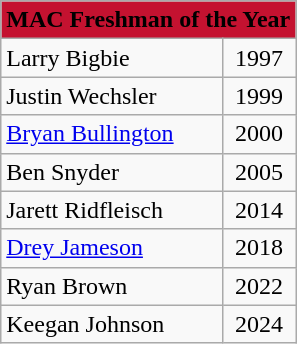<table class="wikitable">
<tr>
<th colspan=2 style="background:#C41230;"><span>MAC Freshman of the Year</span></th>
</tr>
<tr>
<td>Larry Bigbie</td>
<td align=center>1997</td>
</tr>
<tr>
<td>Justin Wechsler</td>
<td align=center>1999</td>
</tr>
<tr>
<td><a href='#'>Bryan Bullington</a></td>
<td align=center>2000</td>
</tr>
<tr>
<td>Ben Snyder</td>
<td align=center>2005</td>
</tr>
<tr>
<td>Jarett Ridfleisch</td>
<td align=center>2014</td>
</tr>
<tr>
<td><a href='#'>Drey Jameson</a></td>
<td align=center>2018</td>
</tr>
<tr>
<td>Ryan Brown</td>
<td align=center>2022</td>
</tr>
<tr>
<td>Keegan Johnson</td>
<td align=center>2024</td>
</tr>
</table>
